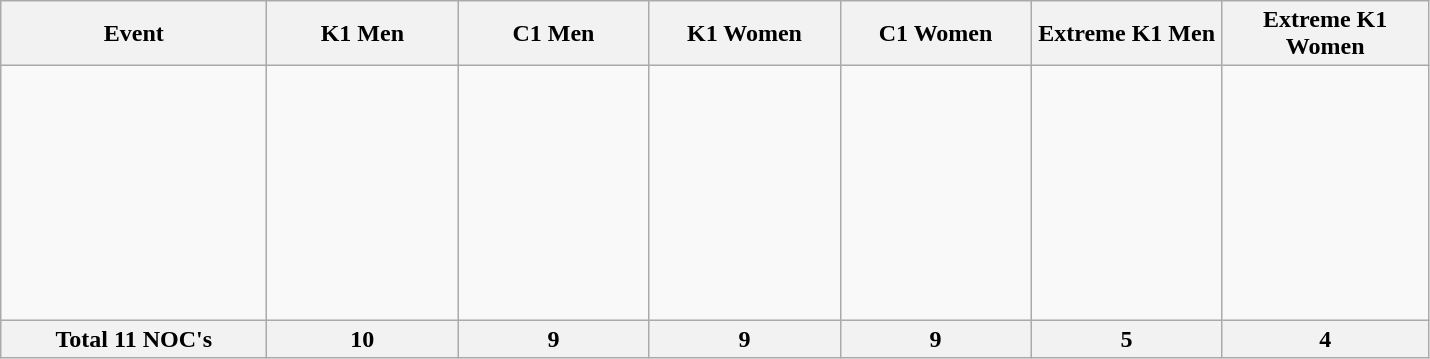<table class="wikitable">
<tr>
<th width=170>Event</th>
<th width=120>K1 Men</th>
<th width=120>C1 Men</th>
<th width=120>K1 Women</th>
<th width=120>C1 Women</th>
<th width=120>Extreme K1 Men</th>
<th width=130>Extreme K1 Women</th>
</tr>
<tr>
<td></td>
<td><br><em></em><br><br><br><br><br><br><br><br></td>
<td><br><br><br><em></em><br><em></em><br><br><br><br></td>
<td><br><br><br><br><br><em></em><br><br><br></td>
<td><br><br><br><em></em><br><br><br><br><br></td>
<td><br><br><br><br></td>
<td><br><br><br></td>
</tr>
<tr>
<th>Total 11 NOC's</th>
<th>10</th>
<th>9</th>
<th>9</th>
<th>9</th>
<th>5</th>
<th>4</th>
</tr>
</table>
